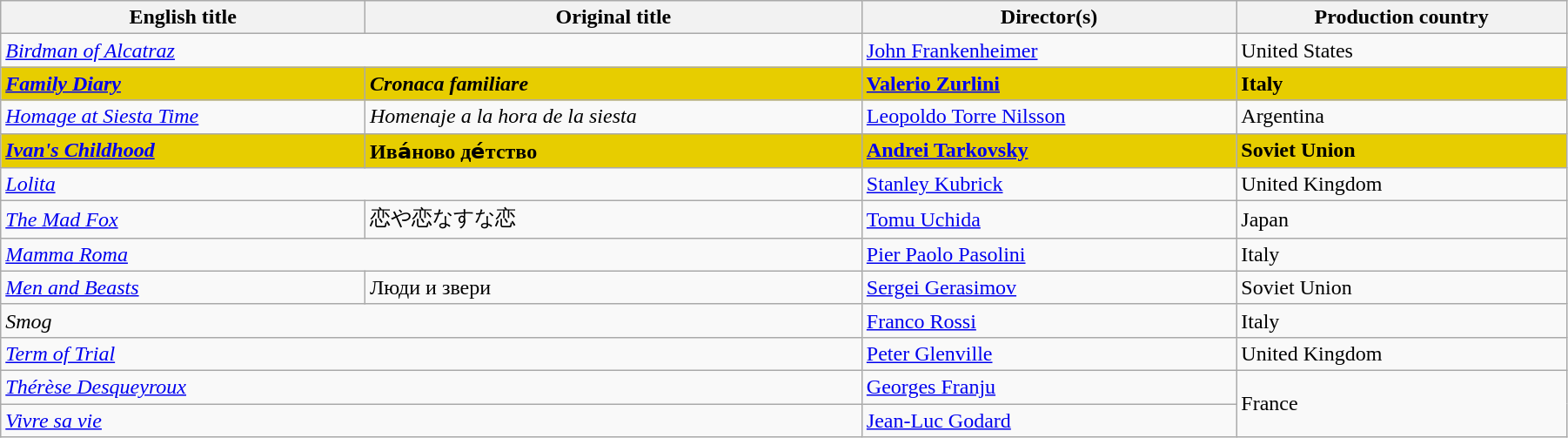<table class="wikitable" width="95%">
<tr>
<th>English title</th>
<th>Original title</th>
<th>Director(s)</th>
<th>Production country</th>
</tr>
<tr>
<td colspan="2"><em><a href='#'>Birdman of Alcatraz</a></em></td>
<td><a href='#'>John Frankenheimer</a></td>
<td>United States</td>
</tr>
<tr style="background:#E7CD00;">
<td><strong><em><a href='#'>Family Diary</a></em></strong></td>
<td><strong><em>Cronaca familiare</em></strong></td>
<td><strong><a href='#'>Valerio Zurlini</a></strong></td>
<td><strong>Italy</strong></td>
</tr>
<tr>
<td><em><a href='#'>Homage at Siesta Time</a></em></td>
<td><em>Homenaje a la hora de la siesta</em></td>
<td><a href='#'>Leopoldo Torre Nilsson</a></td>
<td>Argentina</td>
</tr>
<tr style="background:#E7CD00;">
<td><strong><em><a href='#'>Ivan's Childhood</a></em></strong></td>
<td><strong>Ива́ново де́тство</strong></td>
<td><strong><a href='#'>Andrei Tarkovsky</a></strong></td>
<td><strong>Soviet Union</strong></td>
</tr>
<tr>
<td colspan="2"><em><a href='#'>Lolita</a></em></td>
<td><a href='#'>Stanley Kubrick</a></td>
<td>United Kingdom</td>
</tr>
<tr>
<td><em><a href='#'>The Mad Fox</a></em></td>
<td>恋や恋なすな恋</td>
<td><a href='#'>Tomu Uchida</a></td>
<td>Japan</td>
</tr>
<tr>
<td colspan="2"><em><a href='#'>Mamma Roma</a></em></td>
<td><a href='#'>Pier Paolo Pasolini</a></td>
<td>Italy</td>
</tr>
<tr>
<td><em><a href='#'>Men and Beasts</a></em></td>
<td>Люди и звери</td>
<td><a href='#'>Sergei Gerasimov</a></td>
<td>Soviet Union</td>
</tr>
<tr>
<td colspan="2"><em>Smog</em></td>
<td><a href='#'>Franco Rossi</a></td>
<td>Italy</td>
</tr>
<tr>
<td colspan="2"><em><a href='#'>Term of Trial</a></em></td>
<td><a href='#'>Peter Glenville</a></td>
<td>United Kingdom</td>
</tr>
<tr>
<td colspan="2"><em><a href='#'>Thérèse Desqueyroux</a></em></td>
<td><a href='#'>Georges Franju</a></td>
<td rowspan="2">France</td>
</tr>
<tr>
<td colspan="2"><em><a href='#'>Vivre sa vie</a></em></td>
<td><a href='#'>Jean-Luc Godard</a></td>
</tr>
</table>
